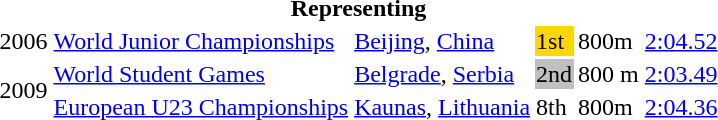<table>
<tr>
<th colspan="6">Representing </th>
</tr>
<tr>
<td>2006</td>
<td><a href='#'>World Junior Championships</a></td>
<td><a href='#'>Beijing</a>, <a href='#'>China</a></td>
<td bgcolor=gold>1st</td>
<td>800m</td>
<td><a href='#'>2:04.52</a></td>
</tr>
<tr>
<td rowspan=2>2009</td>
<td><a href='#'>World Student Games</a></td>
<td><a href='#'>Belgrade</a>, <a href='#'>Serbia</a></td>
<td bgcolor="silver">2nd</td>
<td>800 m</td>
<td><a href='#'>2:03.49</a></td>
</tr>
<tr>
<td><a href='#'>European U23 Championships</a></td>
<td><a href='#'>Kaunas</a>, <a href='#'>Lithuania</a></td>
<td>8th</td>
<td>800m</td>
<td><a href='#'>2:04.36</a></td>
</tr>
</table>
